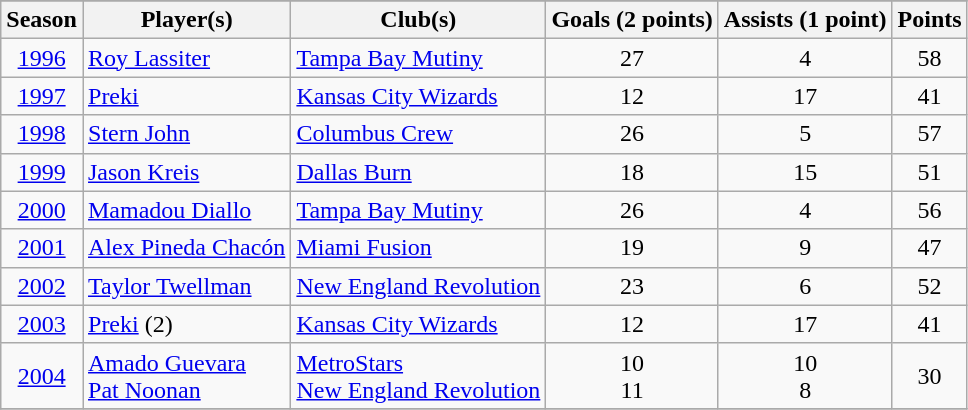<table class='wikitable sortable'>
<tr>
</tr>
<tr>
<th>Season</th>
<th>Player(s)</th>
<th>Club(s)</th>
<th>Goals (2 points)</th>
<th>Assists (1 point)</th>
<th>Points</th>
</tr>
<tr>
<td align=center><a href='#'>1996</a></td>
<td> <a href='#'>Roy Lassiter</a></td>
<td><a href='#'>Tampa Bay Mutiny</a></td>
<td align=center>27</td>
<td align=center>4</td>
<td align=center>58</td>
</tr>
<tr>
<td align=center><a href='#'>1997</a></td>
<td> <a href='#'>Preki</a></td>
<td><a href='#'>Kansas City Wizards</a></td>
<td align=center>12</td>
<td align=center>17</td>
<td align=center>41</td>
</tr>
<tr>
<td align=center><a href='#'>1998</a></td>
<td> <a href='#'>Stern John</a></td>
<td><a href='#'>Columbus Crew</a></td>
<td align=center>26</td>
<td align=center>5</td>
<td align=center>57</td>
</tr>
<tr>
<td align=center><a href='#'>1999</a></td>
<td> <a href='#'>Jason Kreis</a></td>
<td><a href='#'>Dallas Burn</a></td>
<td align=center>18</td>
<td align=center>15</td>
<td align=center>51</td>
</tr>
<tr>
<td align=center><a href='#'>2000</a></td>
<td> <a href='#'>Mamadou Diallo</a></td>
<td><a href='#'>Tampa Bay Mutiny</a></td>
<td align=center>26</td>
<td align=center>4</td>
<td align=center>56</td>
</tr>
<tr>
<td align=center><a href='#'>2001</a></td>
<td> <a href='#'>Alex Pineda Chacón</a></td>
<td><a href='#'>Miami Fusion</a></td>
<td align=center>19</td>
<td align=center>9</td>
<td align=center>47</td>
</tr>
<tr>
<td align=center><a href='#'>2002</a></td>
<td> <a href='#'>Taylor Twellman</a></td>
<td><a href='#'>New England Revolution</a></td>
<td align=center>23</td>
<td align=center>6</td>
<td align=center>52</td>
</tr>
<tr>
<td align=center><a href='#'>2003</a></td>
<td> <a href='#'>Preki</a> (2)</td>
<td><a href='#'>Kansas City Wizards</a></td>
<td align=center>12</td>
<td align=center>17</td>
<td align=center>41</td>
</tr>
<tr>
<td align=center><a href='#'>2004</a></td>
<td> <a href='#'>Amado Guevara</a><br> <a href='#'>Pat Noonan</a></td>
<td><a href='#'>MetroStars</a><br><a href='#'>New England Revolution</a></td>
<td align=center>10<br>11</td>
<td align=center>10<br>8</td>
<td align=center>30</td>
</tr>
<tr>
</tr>
</table>
